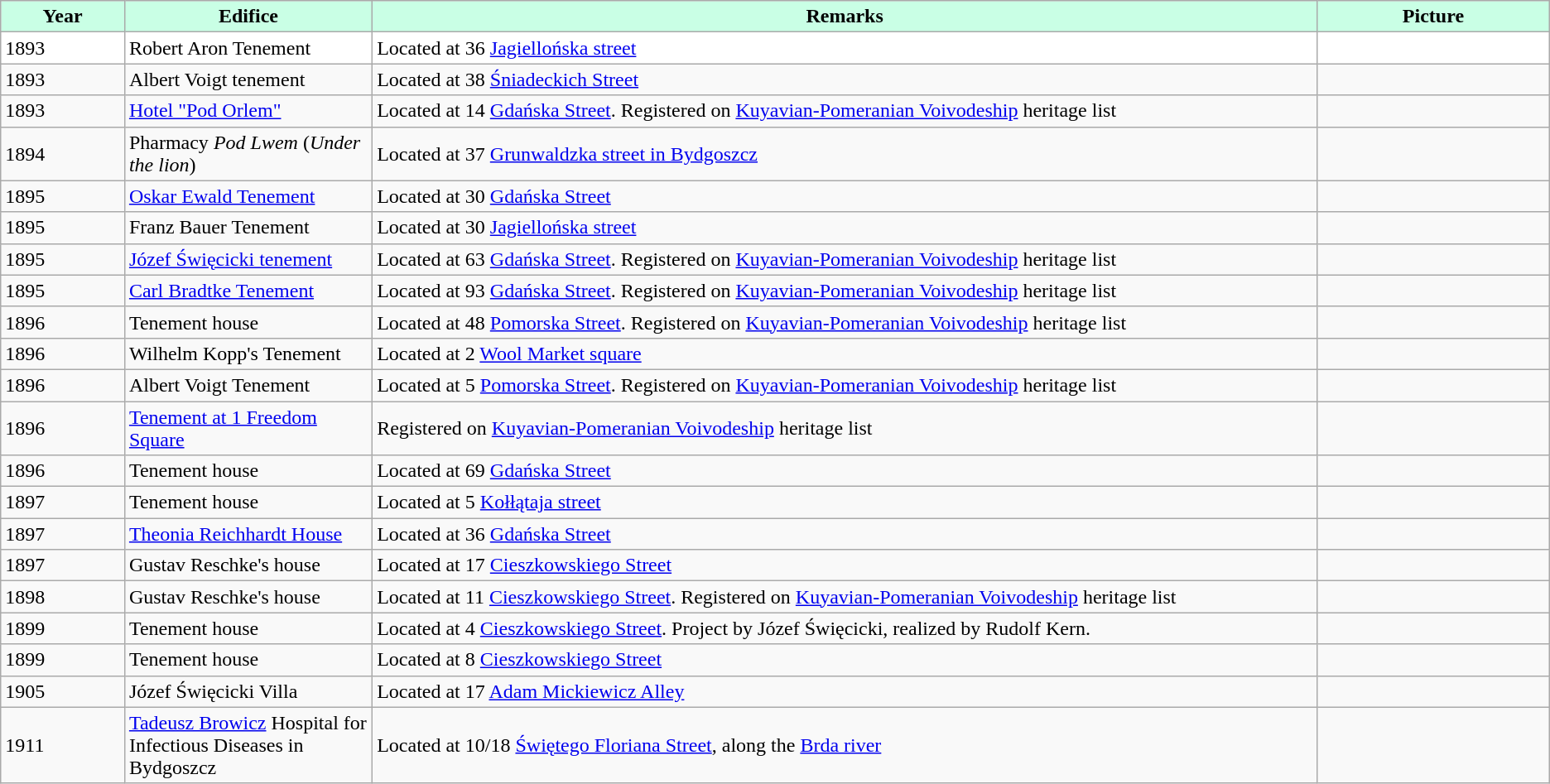<table class="wikitable" style="flex:30em">
<tr align="center" bgcolor="#C9FFE5">
<td width=8%><strong>Year</strong></td>
<td width=16%><strong>Edifice</strong></td>
<td width=61%><strong>Remarks</strong></td>
<td width=15%><strong>Picture</strong></td>
</tr>
<tr bgcolor="#FFFFFF">
<td>1893</td>
<td>Robert Aron Tenement</td>
<td>Located at 36 <a href='#'>Jagiellońska street</a></td>
<td></td>
</tr>
<tr>
<td>1893</td>
<td>Albert Voigt tenement</td>
<td>Located at 38 <a href='#'>Śniadeckich Street</a></td>
<td></td>
</tr>
<tr>
<td>1893</td>
<td><a href='#'>Hotel "Pod Orlem"</a></td>
<td>Located at 14 <a href='#'>Gdańska Street</a>. Registered on <a href='#'>Kuyavian-Pomeranian Voivodeship</a> heritage list</td>
<td></td>
</tr>
<tr>
<td>1894</td>
<td>Pharmacy <em>Pod Lwem</em> (<em>Under the lion</em>)</td>
<td>Located at 37 <a href='#'>Grunwaldzka street in Bydgoszcz</a></td>
<td></td>
</tr>
<tr>
<td>1895</td>
<td><a href='#'>Oskar Ewald Tenement</a></td>
<td>Located at 30 <a href='#'>Gdańska Street</a></td>
<td></td>
</tr>
<tr>
<td>1895</td>
<td>Franz Bauer Tenement</td>
<td>Located at 30 <a href='#'>Jagiellońska street</a></td>
<td></td>
</tr>
<tr>
<td>1895</td>
<td><a href='#'>Józef Święcicki tenement</a></td>
<td>Located at 63 <a href='#'>Gdańska Street</a>. Registered on <a href='#'>Kuyavian-Pomeranian Voivodeship</a> heritage list</td>
<td></td>
</tr>
<tr>
<td>1895</td>
<td><a href='#'>Carl Bradtke Tenement</a></td>
<td>Located at 93 <a href='#'>Gdańska Street</a>. Registered on <a href='#'>Kuyavian-Pomeranian Voivodeship</a> heritage list</td>
<td></td>
</tr>
<tr>
<td>1896</td>
<td>Tenement house</td>
<td>Located at 48 <a href='#'>Pomorska Street</a>. Registered on <a href='#'>Kuyavian-Pomeranian Voivodeship</a> heritage list</td>
<td></td>
</tr>
<tr>
<td>1896</td>
<td>Wilhelm Kopp's Tenement</td>
<td>Located at 2 <a href='#'>Wool Market square</a></td>
<td></td>
</tr>
<tr>
<td>1896</td>
<td>Albert Voigt Tenement</td>
<td>Located at 5 <a href='#'>Pomorska Street</a>. Registered on <a href='#'>Kuyavian-Pomeranian Voivodeship</a> heritage list</td>
<td></td>
</tr>
<tr>
<td>1896</td>
<td><a href='#'>Tenement at 1 Freedom Square</a></td>
<td>Registered on <a href='#'>Kuyavian-Pomeranian Voivodeship</a> heritage list</td>
<td></td>
</tr>
<tr>
<td>1896</td>
<td>Tenement house</td>
<td>Located at 69 <a href='#'>Gdańska Street</a></td>
<td></td>
</tr>
<tr>
<td>1897</td>
<td>Tenement house</td>
<td>Located at 5 <a href='#'>Kołłątaja street</a></td>
<td></td>
</tr>
<tr>
<td>1897</td>
<td><a href='#'>Theonia Reichhardt House</a></td>
<td>Located at 36 <a href='#'>Gdańska Street</a></td>
<td></td>
</tr>
<tr>
<td>1897</td>
<td>Gustav Reschke's house</td>
<td>Located at 17 <a href='#'>Cieszkowskiego Street</a></td>
<td></td>
</tr>
<tr>
<td>1898</td>
<td>Gustav Reschke's house</td>
<td>Located at 11 <a href='#'>Cieszkowskiego Street</a>. Registered on <a href='#'>Kuyavian-Pomeranian Voivodeship</a> heritage list</td>
<td></td>
</tr>
<tr>
<td>1899</td>
<td>Tenement house</td>
<td>Located at 4 <a href='#'>Cieszkowskiego Street</a>. Project by Józef Święcicki, realized by Rudolf Kern.</td>
<td></td>
</tr>
<tr>
<td>1899</td>
<td>Tenement house</td>
<td>Located at 8 <a href='#'>Cieszkowskiego Street</a></td>
<td></td>
</tr>
<tr>
<td>1905</td>
<td>Józef Święcicki Villa</td>
<td>Located at 17 <a href='#'>Adam Mickiewicz Alley</a></td>
<td></td>
</tr>
<tr>
<td>1911</td>
<td><a href='#'>Tadeusz Browicz</a> Hospital for Infectious Diseases in Bydgoszcz</td>
<td>Located at 10/18 <a href='#'>Świętego Floriana Street</a>, along the <a href='#'>Brda river</a></td>
<td></td>
</tr>
</table>
